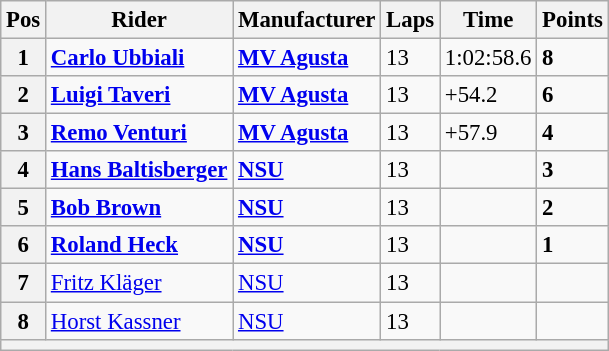<table class="wikitable" style="font-size: 95%;">
<tr>
<th>Pos</th>
<th>Rider</th>
<th>Manufacturer</th>
<th>Laps</th>
<th>Time</th>
<th>Points</th>
</tr>
<tr>
<th>1</th>
<td> <strong><a href='#'>Carlo Ubbiali</a></strong></td>
<td><strong><a href='#'>MV Agusta</a></strong></td>
<td>13</td>
<td>1:02:58.6</td>
<td><strong>8</strong></td>
</tr>
<tr>
<th>2</th>
<td> <strong><a href='#'>Luigi Taveri</a></strong></td>
<td><strong><a href='#'>MV Agusta</a></strong></td>
<td>13</td>
<td>+54.2</td>
<td><strong>6</strong></td>
</tr>
<tr>
<th>3</th>
<td> <strong><a href='#'>Remo Venturi</a></strong></td>
<td><strong><a href='#'>MV Agusta</a></strong></td>
<td>13</td>
<td>+57.9</td>
<td><strong>4</strong></td>
</tr>
<tr>
<th>4</th>
<td> <strong><a href='#'>Hans Baltisberger</a></strong></td>
<td><strong><a href='#'>NSU</a></strong></td>
<td>13</td>
<td></td>
<td><strong>3</strong></td>
</tr>
<tr>
<th>5</th>
<td> <strong><a href='#'>Bob Brown</a></strong></td>
<td><strong><a href='#'>NSU</a></strong></td>
<td>13</td>
<td></td>
<td><strong>2</strong></td>
</tr>
<tr>
<th>6</th>
<td> <strong><a href='#'>Roland Heck</a></strong></td>
<td><strong><a href='#'>NSU</a></strong></td>
<td>13</td>
<td></td>
<td><strong>1</strong></td>
</tr>
<tr>
<th>7</th>
<td> <a href='#'>Fritz Kläger</a></td>
<td><a href='#'>NSU</a></td>
<td>13</td>
<td></td>
<td></td>
</tr>
<tr>
<th>8</th>
<td> <a href='#'>Horst Kassner</a></td>
<td><a href='#'>NSU</a></td>
<td>13</td>
<td></td>
<td></td>
</tr>
<tr>
<th colspan=6></th>
</tr>
</table>
